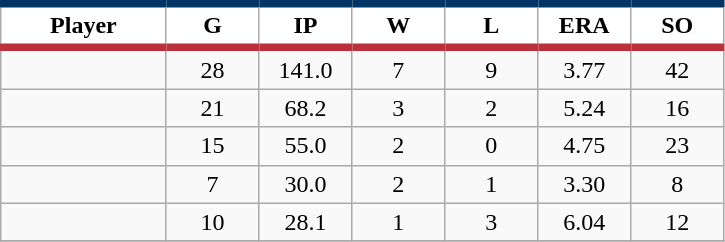<table class="wikitable sortable">
<tr>
<th style="background:#FFFFFF; border-top:#023465 5px solid; border-bottom:#ba313c 5px solid;" width="16%">Player</th>
<th style="background:#FFFFFF; border-top:#023465 5px solid; border-bottom:#ba313c 5px solid;" width="9%">G</th>
<th style="background:#FFFFFF; border-top:#023465 5px solid; border-bottom:#ba313c 5px solid;" width="9%">IP</th>
<th style="background:#FFFFFF; border-top:#023465 5px solid; border-bottom:#ba313c 5px solid;" width="9%">W</th>
<th style="background:#FFFFFF; border-top:#023465 5px solid; border-bottom:#ba313c 5px solid;" width="9%">L</th>
<th style="background:#FFFFFF; border-top:#023465 5px solid; border-bottom:#ba313c 5px solid;" width="9%">ERA</th>
<th style="background:#FFFFFF; border-top:#023465 5px solid; border-bottom:#ba313c 5px solid;" width="9%">SO</th>
</tr>
<tr align="center">
<td></td>
<td>28</td>
<td>141.0</td>
<td>7</td>
<td>9</td>
<td>3.77</td>
<td>42</td>
</tr>
<tr align="center">
<td></td>
<td>21</td>
<td>68.2</td>
<td>3</td>
<td>2</td>
<td>5.24</td>
<td>16</td>
</tr>
<tr align="center">
<td></td>
<td>15</td>
<td>55.0</td>
<td>2</td>
<td>0</td>
<td>4.75</td>
<td>23</td>
</tr>
<tr align="center">
<td></td>
<td>7</td>
<td>30.0</td>
<td>2</td>
<td>1</td>
<td>3.30</td>
<td>8</td>
</tr>
<tr align="center">
<td></td>
<td>10</td>
<td>28.1</td>
<td>1</td>
<td>3</td>
<td>6.04</td>
<td>12</td>
</tr>
<tr align="center">
</tr>
</table>
